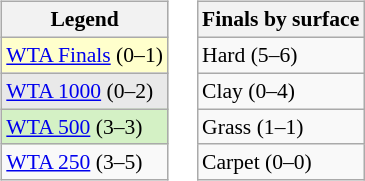<table>
<tr valign=top>
<td><br><table class=wikitable style=font-size:90%>
<tr>
<th>Legend</th>
</tr>
<tr bgcolor=ffffcc>
<td><a href='#'>WTA Finals</a> (0–1)</td>
</tr>
<tr bgcolor=e9e9e9>
<td><a href='#'>WTA 1000</a> (0–2)</td>
</tr>
<tr bgcolor=d4f1c5>
<td><a href='#'>WTA 500</a> (3–3)</td>
</tr>
<tr>
<td><a href='#'>WTA 250</a> (3–5)</td>
</tr>
</table>
</td>
<td><br><table class=wikitable style=font-size:90%>
<tr>
<th>Finals by surface</th>
</tr>
<tr>
<td>Hard (5–6)</td>
</tr>
<tr>
<td>Clay (0–4)</td>
</tr>
<tr>
<td>Grass (1–1)</td>
</tr>
<tr>
<td>Carpet (0–0)</td>
</tr>
</table>
</td>
</tr>
</table>
